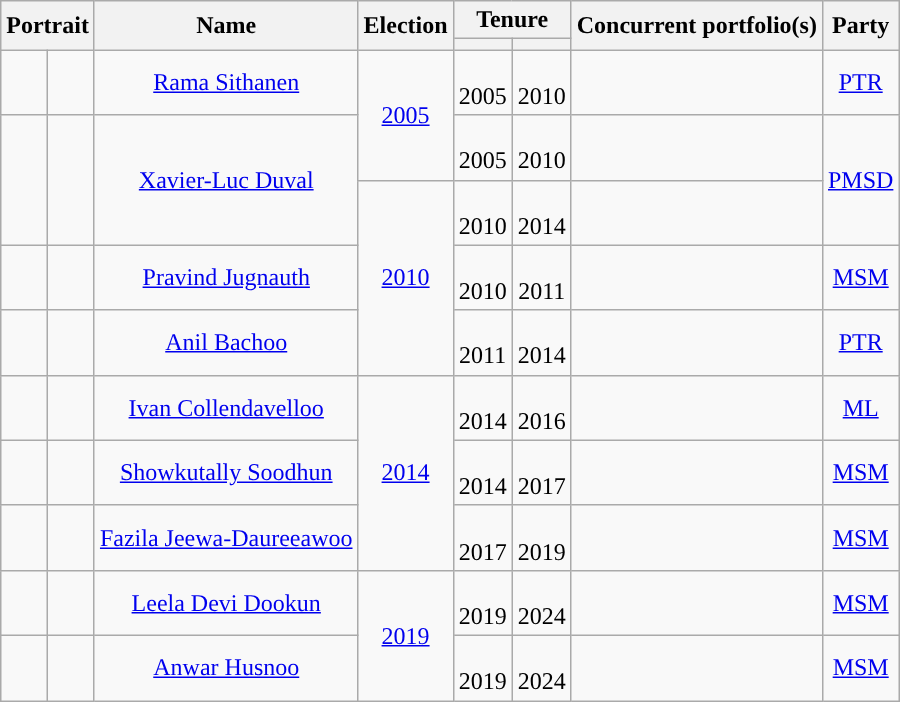<table class="wikitable" style="font-size:100%;text-align:center">
<tr>
<th rowspan="2" colspan="2">Portrait</th>
<th rowspan="2">Name<br></th>
<th rowspan="2">Election</th>
<th colspan="2">Tenure</th>
<th rowspan="2">Concurrent portfolio(s)</th>
<th rowspan="2">Party</th>
</tr>
<tr>
<th></th>
<th></th>
</tr>
<tr>
<td style="background: "></td>
<td></td>
<td><a href='#'>Rama Sithanen</a><br></td>
<td rowspan="2"><a href='#'>2005</a></td>
<td><br>2005</td>
<td><br>2010</td>
<td><small></small></td>
<td><a href='#'>PTR</a></td>
</tr>
<tr>
<td rowspan=2 style="background: "></td>
<td rowspan="2"></td>
<td rowspan="2"><a href='#'>Xavier-Luc Duval</a><br></td>
<td><br>2005</td>
<td><br>2010</td>
<td><small></small></td>
<td rowspan=2><a href='#'>PMSD</a></td>
</tr>
<tr>
<td rowspan="3"><a href='#'>2010</a></td>
<td><br>2010</td>
<td><br>2014</td>
<td><small></small></td>
</tr>
<tr>
<td style="background: "></td>
<td></td>
<td><a href='#'>Pravind Jugnauth</a><br></td>
<td><br>2010</td>
<td><br>2011</td>
<td><small></small></td>
<td><a href='#'>MSM</a></td>
</tr>
<tr>
<td style="background: "></td>
<td></td>
<td><a href='#'>Anil Bachoo</a><br></td>
<td><br>2011</td>
<td><br>2014</td>
<td><small></small></td>
<td><a href='#'>PTR</a></td>
</tr>
<tr>
<td style="background: "></td>
<td></td>
<td><a href='#'>Ivan Collendavelloo</a><br></td>
<td rowspan="3"><a href='#'>2014</a></td>
<td><br>2014</td>
<td><br>2016</td>
<td><small></small></td>
<td><a href='#'>ML</a></td>
</tr>
<tr>
<td style="background: "></td>
<td></td>
<td><a href='#'>Showkutally Soodhun</a><br></td>
<td><br>2014</td>
<td><br>2017</td>
<td><small></small></td>
<td><a href='#'>MSM</a></td>
</tr>
<tr>
<td style="background: "></td>
<td></td>
<td><a href='#'>Fazila Jeewa-Daureeawoo</a></td>
<td><br>2017</td>
<td><br>2019</td>
<td><small></small></td>
<td><a href='#'>MSM</a></td>
</tr>
<tr>
<td style="background: "></td>
<td></td>
<td><a href='#'>Leela Devi Dookun</a><br></td>
<td rowspan="2"><a href='#'>2019</a></td>
<td><br>2019</td>
<td><br>2024</td>
<td><small></small></td>
<td><a href='#'>MSM</a></td>
</tr>
<tr>
<td style="background: "></td>
<td></td>
<td><a href='#'>Anwar Husnoo</a><br></td>
<td><br>2019</td>
<td><br>2024</td>
<td><small></small></td>
<td><a href='#'>MSM</a></td>
</tr>
</table>
